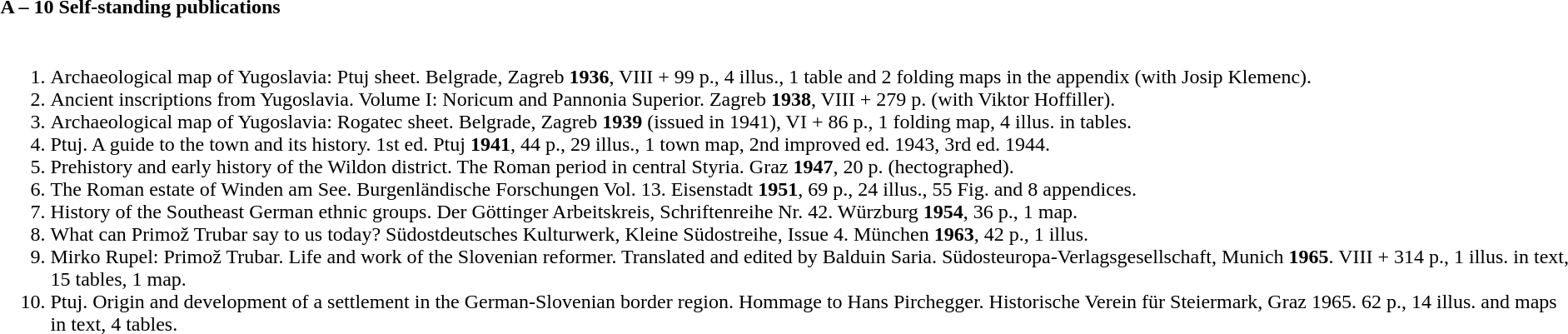<table class="collapsible collapsed" width=100% align="center">
<tr>
<td><strong>A – 10 Self-standing publications</strong></td>
</tr>
<tr>
<td><br><ol><li>Archaeological map of Yugoslavia: Ptuj sheet. Belgrade, Zagreb <strong>1936</strong>, VIII + 99 p., 4 illus., 1 table and 2 folding maps in the appendix (with Josip Klemenc).</li><li>Ancient inscriptions from Yugoslavia. Volume I: Noricum and Pannonia Superior. Zagreb <strong>1938</strong>, VIII + 279 p. (with Viktor Hoffiller).</li><li>Archaeological map of Yugoslavia: Rogatec sheet. Belgrade, Zagreb <strong>1939</strong> (issued in 1941), VI + 86 p., 1 folding map, 4 illus. in tables.</li><li>Ptuj. A guide to the town and its history. 1st ed. Ptuj <strong>1941</strong>, 44 p., 29 illus., 1 town map, 2nd improved ed. 1943, 3rd ed. 1944.</li><li>Prehistory and early history of the Wildon district. The Roman period in central Styria. Graz <strong>1947</strong>, 20 p. (hectographed).</li><li>The Roman estate of Winden am See. Burgenländische Forschungen Vol. 13. Eisenstadt <strong>1951</strong>, 69 p., 24 illus., 55 Fig. and 8 appendices.</li><li>History of the Southeast German ethnic groups. Der Göttinger Arbeitskreis, Schriftenreihe Nr. 42. Würzburg <strong>1954</strong>, 36 p., 1 map.</li><li>What can Primož Trubar say to us today? Südostdeutsches Kulturwerk, Kleine Südostreihe, Issue 4. München <strong>1963</strong>, 42 p., 1 illus.</li><li>Mirko Rupel: Primož Trubar. Life and work of the Slovenian reformer. Translated and edited by Balduin Saria. Südosteuropa-Verlagsgesellschaft, Munich <strong>1965</strong>. VIII + 314 p., 1 illus. in text, 15 tables, 1 map.</li><li>Ptuj. Origin and development of a settlement in the German-Slovenian border region. Hommage to Hans Pirchegger. Historische Verein für Steiermark, Graz 1965. 62 p., 14 illus. and maps in text, 4 tables.</li></ol></td>
</tr>
</table>
